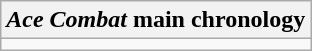<table class="wikitable mw-collapsible floatright">
<tr>
<th scope="colgroup" colspan="4" style=><em>Ace Combat</em> main chronology</th>
</tr>
<tr>
<td scope="rowgroup" colspan="4"></td>
</tr>
</table>
